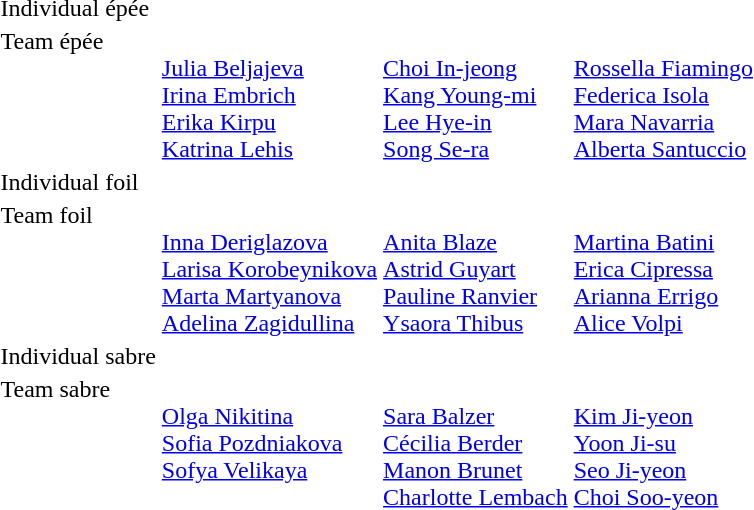<table>
<tr>
<td>Individual épée<br></td>
<td></td>
<td></td>
<td></td>
</tr>
<tr valign="top">
<td>Team épée<br></td>
<td><br><a href='#'>Julia Beljajeva</a><br><a href='#'>Irina Embrich</a><br><a href='#'>Erika Kirpu</a><br><a href='#'>Katrina Lehis</a></td>
<td><br><a href='#'>Choi In-jeong</a><br><a href='#'>Kang Young-mi</a><br><a href='#'>Lee Hye-in</a><br><a href='#'>Song Se-ra</a></td>
<td><br><a href='#'>Rossella Fiamingo</a><br><a href='#'>Federica Isola</a><br><a href='#'>Mara Navarria</a><br><a href='#'>Alberta Santuccio</a></td>
</tr>
<tr>
<td>Individual foil<br></td>
<td></td>
<td></td>
<td></td>
</tr>
<tr valign="top">
<td>Team foil<br></td>
<td><br><a href='#'>Inna Deriglazova</a><br><a href='#'>Larisa Korobeynikova</a><br><a href='#'>Marta Martyanova</a><br><a href='#'>Adelina Zagidullina</a></td>
<td><br><a href='#'>Anita Blaze</a><br><a href='#'>Astrid Guyart</a><br><a href='#'>Pauline Ranvier</a><br><a href='#'>Ysaora Thibus</a></td>
<td><br><a href='#'>Martina Batini</a><br><a href='#'>Erica Cipressa</a><br><a href='#'>Arianna Errigo</a><br><a href='#'>Alice Volpi</a></td>
</tr>
<tr>
<td>Individual sabre<br></td>
<td></td>
<td></td>
<td></td>
</tr>
<tr valign="top">
<td>Team sabre<br></td>
<td><br><a href='#'>Olga Nikitina</a><br><a href='#'>Sofia Pozdniakova</a><br><a href='#'>Sofya Velikaya</a></td>
<td><br><a href='#'>Sara Balzer</a><br><a href='#'>Cécilia Berder</a><br><a href='#'>Manon Brunet</a><br><a href='#'>Charlotte Lembach</a></td>
<td><br><a href='#'>Kim Ji-yeon</a><br><a href='#'>Yoon Ji-su</a><br><a href='#'>Seo Ji-yeon</a><br><a href='#'>Choi Soo-yeon</a></td>
</tr>
</table>
